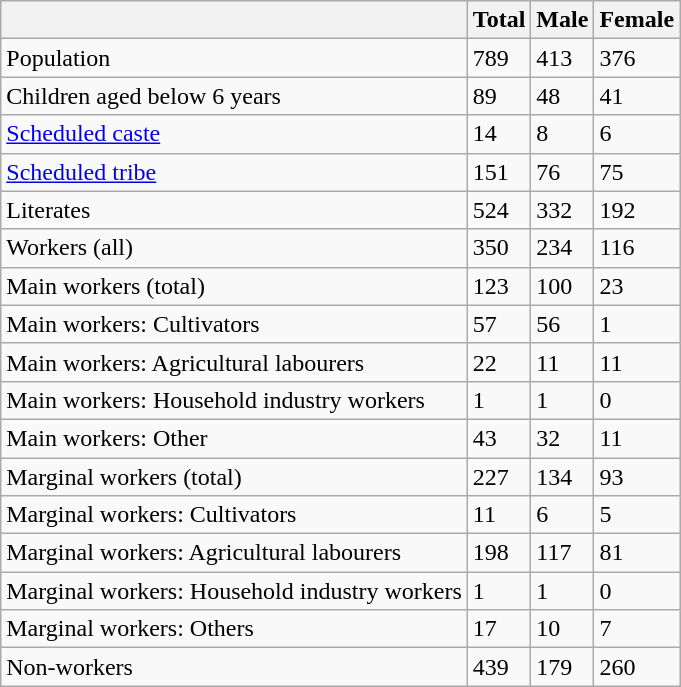<table class="wikitable sortable">
<tr>
<th></th>
<th>Total</th>
<th>Male</th>
<th>Female</th>
</tr>
<tr>
<td>Population</td>
<td>789</td>
<td>413</td>
<td>376</td>
</tr>
<tr>
<td>Children aged below 6 years</td>
<td>89</td>
<td>48</td>
<td>41</td>
</tr>
<tr>
<td><a href='#'>Scheduled caste</a></td>
<td>14</td>
<td>8</td>
<td>6</td>
</tr>
<tr>
<td><a href='#'>Scheduled tribe</a></td>
<td>151</td>
<td>76</td>
<td>75</td>
</tr>
<tr>
<td>Literates</td>
<td>524</td>
<td>332</td>
<td>192</td>
</tr>
<tr>
<td>Workers (all)</td>
<td>350</td>
<td>234</td>
<td>116</td>
</tr>
<tr>
<td>Main workers (total)</td>
<td>123</td>
<td>100</td>
<td>23</td>
</tr>
<tr>
<td>Main workers: Cultivators</td>
<td>57</td>
<td>56</td>
<td>1</td>
</tr>
<tr>
<td>Main workers: Agricultural labourers</td>
<td>22</td>
<td>11</td>
<td>11</td>
</tr>
<tr>
<td>Main workers: Household industry workers</td>
<td>1</td>
<td>1</td>
<td>0</td>
</tr>
<tr>
<td>Main workers: Other</td>
<td>43</td>
<td>32</td>
<td>11</td>
</tr>
<tr>
<td>Marginal workers (total)</td>
<td>227</td>
<td>134</td>
<td>93</td>
</tr>
<tr>
<td>Marginal workers: Cultivators</td>
<td>11</td>
<td>6</td>
<td>5</td>
</tr>
<tr>
<td>Marginal workers: Agricultural labourers</td>
<td>198</td>
<td>117</td>
<td>81</td>
</tr>
<tr>
<td>Marginal workers: Household industry workers</td>
<td>1</td>
<td>1</td>
<td>0</td>
</tr>
<tr>
<td>Marginal workers: Others</td>
<td>17</td>
<td>10</td>
<td>7</td>
</tr>
<tr>
<td>Non-workers</td>
<td>439</td>
<td>179</td>
<td>260</td>
</tr>
</table>
